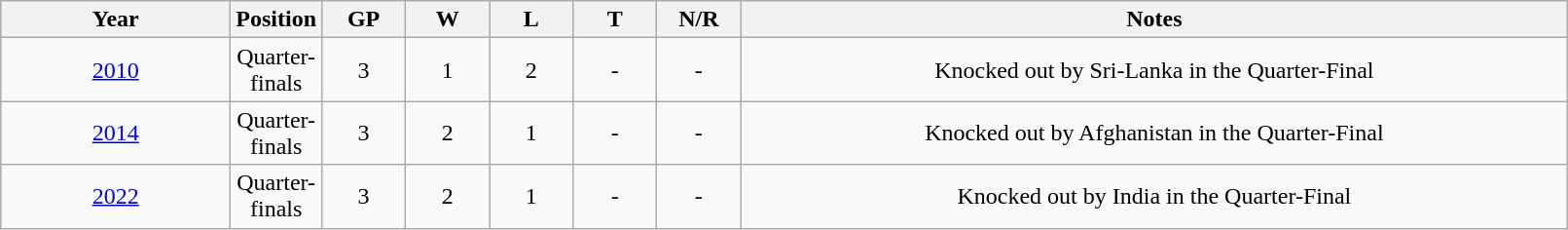<table class="wikitable" style="text-align: center; width:85%">
<tr>
<th width=150>Year</th>
<th width=50>Position</th>
<th width=50>GP</th>
<th width=50>W</th>
<th width=50>L</th>
<th width=50>T</th>
<th width=50>N/R</th>
<th>Notes</th>
</tr>
<tr>
<td><a href='#'>2010</a></td>
<td>Quarter-finals</td>
<td>3</td>
<td>1</td>
<td>2</td>
<td>-</td>
<td>-</td>
<td>Knocked out by Sri-Lanka in the Quarter-Final</td>
</tr>
<tr>
<td><a href='#'>2014</a></td>
<td>Quarter-finals</td>
<td>3</td>
<td>2</td>
<td>1</td>
<td>-</td>
<td>-</td>
<td>Knocked out by Afghanistan in the Quarter-Final</td>
</tr>
<tr>
<td><a href='#'>2022</a></td>
<td>Quarter-finals</td>
<td>3</td>
<td>2</td>
<td>1</td>
<td>-</td>
<td>-</td>
<td>Knocked out by India in the Quarter-Final</td>
</tr>
</table>
